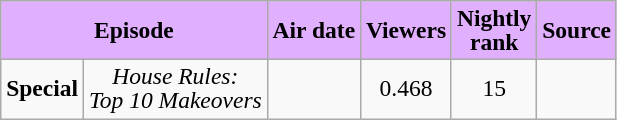<table class="wikitable" style="text-align:center; font-size:98%; line-height:16px;">
<tr>
<th scope="col" style="background:#E0B0FF; color:black;" colspan="2">Episode</th>
<th scope="col" style="background:#E0B0FF; color:black;">Air date</th>
<th scope="col" style="background:#E0B0FF; color:black;">Viewers<br><small></small></th>
<th scope="col" style="background:#E0B0FF; color:black;">Nightly<br>rank</th>
<th scope="col" style="background:#E0B0FF; color:black;">Source</th>
</tr>
<tr>
<td><strong>Special</strong></td>
<td><em>House Rules:<br>Top 10 Makeovers</em></td>
<td style="text-align:left"></td>
<td>0.468</td>
<td>15</td>
<td></td>
</tr>
</table>
